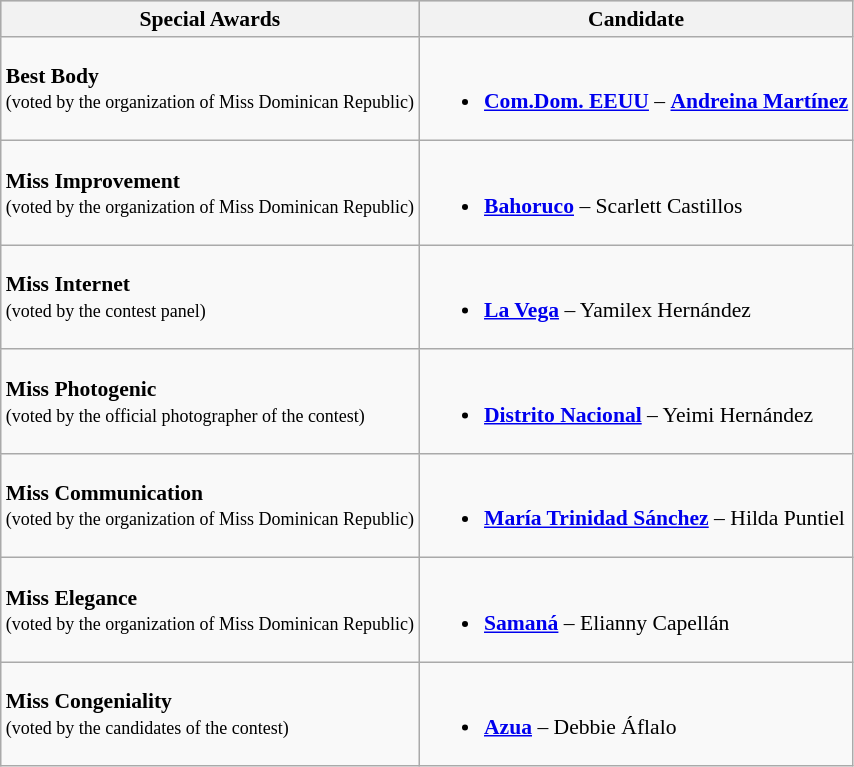<table class="wikitable unsortable" style="font-size: 90%;">
<tr bgcolor="#CCCCCC">
<th>Special Awards</th>
<th>Candidate</th>
</tr>
<tr>
<td><strong>Best Body</strong><br><small>(voted by the organization of Miss Dominican Republic)</small></td>
<td><br><ul><li><strong><a href='#'>Com.Dom. EEUU</a></strong> – <strong><a href='#'>Andreina Martínez</a></strong></li></ul></td>
</tr>
<tr>
<td><strong>Miss Improvement</strong><br><small>(voted by the organization of Miss Dominican Republic)</small></td>
<td><br><ul><li><strong><a href='#'>Bahoruco</a></strong> – Scarlett Castillos</li></ul></td>
</tr>
<tr>
<td><strong>Miss Internet</strong><br><small>(voted by the contest panel)</small></td>
<td><br><ul><li><strong><a href='#'>La Vega</a></strong> – Yamilex Hernández</li></ul></td>
</tr>
<tr>
<td><strong>Miss Photogenic</strong><br><small>(voted by the official photographer of the contest)</small></td>
<td><br><ul><li><strong><a href='#'>Distrito Nacional</a></strong> – Yeimi Hernández</li></ul></td>
</tr>
<tr>
<td><strong>Miss Communication</strong><br><small>(voted by the organization of Miss Dominican Republic)</small></td>
<td><br><ul><li><strong><a href='#'>María Trinidad Sánchez</a></strong> – Hilda Puntiel</li></ul></td>
</tr>
<tr>
<td><strong>Miss Elegance</strong><br><small>(voted by the organization of Miss Dominican Republic)</small></td>
<td><br><ul><li><strong><a href='#'>Samaná</a></strong> – Elianny Capellán</li></ul></td>
</tr>
<tr>
<td><strong>Miss Congeniality</strong><br><small>(voted by the candidates of the contest)</small></td>
<td><br><ul><li><strong><a href='#'>Azua</a></strong> – Debbie Áflalo</li></ul></td>
</tr>
</table>
